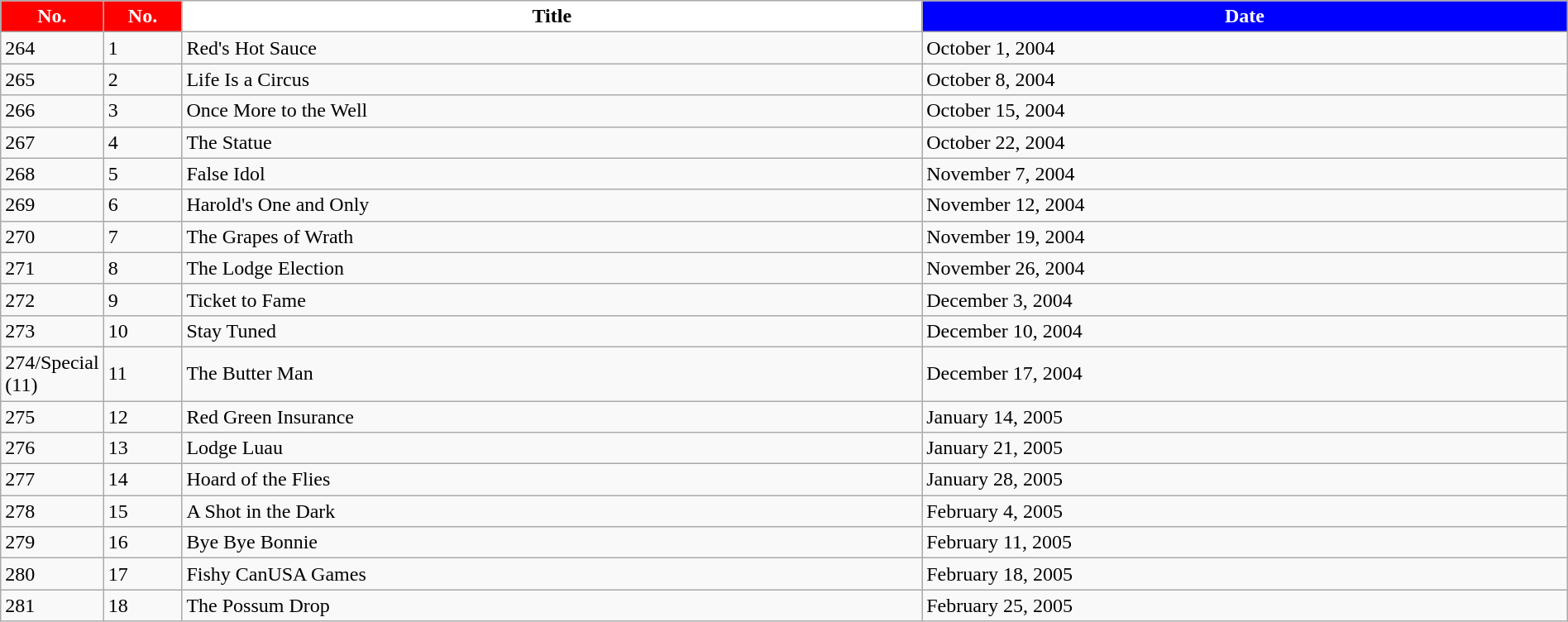<table class="wikitable plainrowheaders" style="width:100%; margin:auto;">
<tr>
<th style="background:red; color:#FFFFFF; width:5%">No.</th>
<th style="background:red; color:#FFFFFF; width:5%">No.</th>
<th style="background:white; color:#black">Title</th>
<th style="background:blue; color:#FFFFFF">Date</th>
</tr>
<tr>
<td>264</td>
<td>1</td>
<td>Red's Hot Sauce</td>
<td>October 1, 2004</td>
</tr>
<tr>
<td>265</td>
<td>2</td>
<td>Life Is a Circus</td>
<td>October 8, 2004</td>
</tr>
<tr>
<td>266</td>
<td>3</td>
<td>Once More to the Well</td>
<td>October 15, 2004</td>
</tr>
<tr>
<td>267</td>
<td>4</td>
<td>The Statue</td>
<td>October 22, 2004</td>
</tr>
<tr>
<td>268</td>
<td>5</td>
<td>False Idol</td>
<td>November 7, 2004</td>
</tr>
<tr>
<td>269</td>
<td>6</td>
<td>Harold's One and Only</td>
<td>November 12, 2004</td>
</tr>
<tr>
<td>270</td>
<td>7</td>
<td>The Grapes of Wrath</td>
<td>November 19, 2004</td>
</tr>
<tr>
<td>271</td>
<td>8</td>
<td>The Lodge Election</td>
<td>November 26, 2004</td>
</tr>
<tr>
<td>272</td>
<td>9</td>
<td>Ticket to Fame</td>
<td>December 3, 2004</td>
</tr>
<tr>
<td>273</td>
<td>10</td>
<td>Stay Tuned</td>
<td>December 10, 2004</td>
</tr>
<tr>
<td>274/Special (11)</td>
<td>11</td>
<td>The Butter Man</td>
<td>December 17, 2004</td>
</tr>
<tr>
<td>275</td>
<td>12</td>
<td>Red Green Insurance</td>
<td>January 14, 2005</td>
</tr>
<tr>
<td>276</td>
<td>13</td>
<td>Lodge Luau</td>
<td>January 21, 2005</td>
</tr>
<tr>
<td>277</td>
<td>14</td>
<td>Hoard of the Flies</td>
<td>January 28, 2005</td>
</tr>
<tr>
<td>278</td>
<td>15</td>
<td>A Shot in the Dark</td>
<td>February 4, 2005</td>
</tr>
<tr>
<td>279</td>
<td>16</td>
<td>Bye Bye Bonnie</td>
<td>February 11, 2005</td>
</tr>
<tr>
<td>280</td>
<td>17</td>
<td>Fishy CanUSA Games</td>
<td>February 18, 2005</td>
</tr>
<tr>
<td>281</td>
<td>18</td>
<td>The Possum Drop</td>
<td>February 25, 2005</td>
</tr>
</table>
